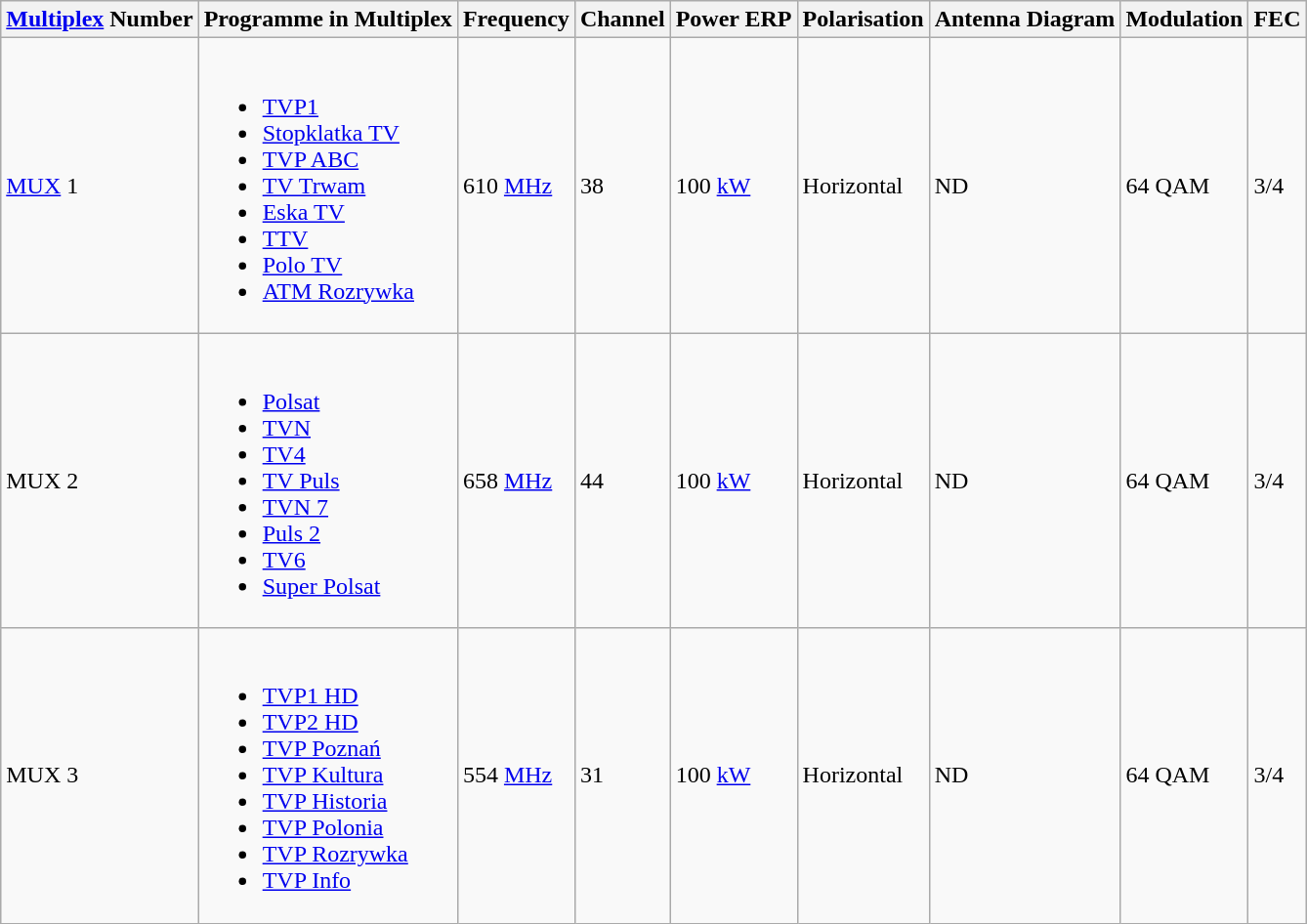<table class="wikitable">
<tr>
<th><a href='#'>Multiplex</a> Number</th>
<th>Programme in Multiplex</th>
<th>Frequency</th>
<th>Channel</th>
<th>Power ERP</th>
<th>Polarisation</th>
<th>Antenna Diagram</th>
<th>Modulation</th>
<th>FEC</th>
</tr>
<tr>
<td><a href='#'>MUX</a> 1</td>
<td><br><ul><li><a href='#'>TVP1</a></li><li><a href='#'>Stopklatka TV</a></li><li><a href='#'>TVP ABC</a></li><li><a href='#'>TV Trwam</a></li><li><a href='#'>Eska TV</a></li><li><a href='#'>TTV</a></li><li><a href='#'>Polo TV</a></li><li><a href='#'>ATM Rozrywka</a></li></ul></td>
<td>610 <a href='#'>MHz</a></td>
<td>38</td>
<td>100 <a href='#'>kW</a></td>
<td>Horizontal</td>
<td>ND</td>
<td>64 QAM</td>
<td>3/4</td>
</tr>
<tr>
<td>MUX 2</td>
<td><br><ul><li><a href='#'>Polsat</a></li><li><a href='#'>TVN</a></li><li><a href='#'>TV4</a></li><li><a href='#'>TV Puls</a></li><li><a href='#'>TVN 7</a></li><li><a href='#'>Puls 2</a></li><li><a href='#'>TV6</a></li><li><a href='#'>Super Polsat</a></li></ul></td>
<td>658 <a href='#'>MHz</a></td>
<td>44</td>
<td>100 <a href='#'>kW</a></td>
<td>Horizontal</td>
<td>ND</td>
<td>64 QAM</td>
<td>3/4</td>
</tr>
<tr>
<td>MUX 3</td>
<td><br><ul><li><a href='#'>TVP1 HD</a></li><li><a href='#'>TVP2 HD</a></li><li><a href='#'>TVP Poznań</a></li><li><a href='#'>TVP Kultura</a></li><li><a href='#'>TVP Historia</a></li><li><a href='#'>TVP Polonia</a></li><li><a href='#'>TVP Rozrywka</a></li><li><a href='#'>TVP Info</a></li></ul></td>
<td>554 <a href='#'>MHz</a></td>
<td>31</td>
<td>100 <a href='#'>kW</a></td>
<td>Horizontal</td>
<td>ND</td>
<td>64 QAM</td>
<td>3/4</td>
</tr>
</table>
